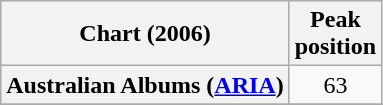<table class="wikitable sortable plainrowheaders" style="text-align:center">
<tr>
<th scope="col">Chart (2006)</th>
<th scope="col">Peak<br>position</th>
</tr>
<tr>
<th scope="row">Australian Albums (<a href='#'>ARIA</a>)</th>
<td>63</td>
</tr>
<tr>
</tr>
<tr>
</tr>
</table>
